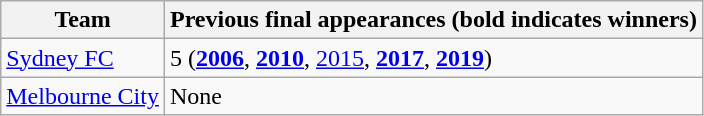<table class="wikitable">
<tr>
<th>Team</th>
<th>Previous final appearances (bold indicates winners)</th>
</tr>
<tr>
<td><a href='#'>Sydney FC</a></td>
<td>5 (<strong><a href='#'>2006</a></strong>, <strong><a href='#'>2010</a></strong>, <a href='#'>2015</a>, <strong><a href='#'>2017</a></strong>, <strong><a href='#'>2019</a></strong>)</td>
</tr>
<tr>
<td><a href='#'>Melbourne City</a></td>
<td>None</td>
</tr>
</table>
